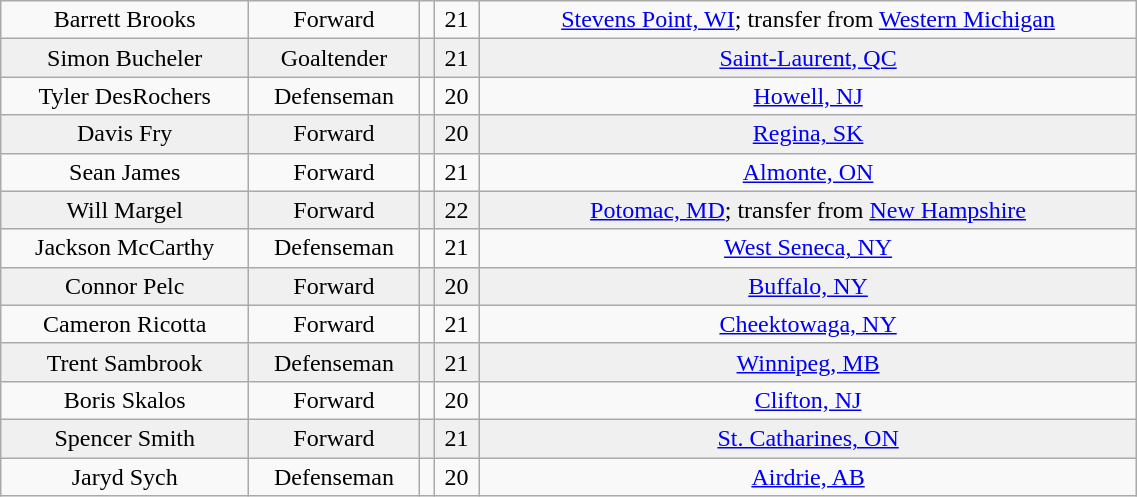<table class="wikitable" width="60%">
<tr align="center" bgcolor="">
<td>Barrett Brooks</td>
<td>Forward</td>
<td></td>
<td>21</td>
<td><a href='#'>Stevens Point, WI</a>; transfer from <a href='#'>Western Michigan</a></td>
</tr>
<tr align="center" bgcolor="f0f0f0">
<td>Simon Bucheler</td>
<td>Goaltender</td>
<td></td>
<td>21</td>
<td><a href='#'>Saint-Laurent, QC</a></td>
</tr>
<tr align="center" bgcolor="">
<td>Tyler DesRochers</td>
<td>Defenseman</td>
<td></td>
<td>20</td>
<td><a href='#'>Howell, NJ</a></td>
</tr>
<tr align="center" bgcolor="f0f0f0">
<td>Davis Fry</td>
<td>Forward</td>
<td></td>
<td>20</td>
<td><a href='#'>Regina, SK</a></td>
</tr>
<tr align="center" bgcolor="">
<td>Sean James</td>
<td>Forward</td>
<td></td>
<td>21</td>
<td><a href='#'>Almonte, ON</a></td>
</tr>
<tr align="center" bgcolor="f0f0f0">
<td>Will Margel</td>
<td>Forward</td>
<td></td>
<td>22</td>
<td><a href='#'>Potomac, MD</a>; transfer from <a href='#'>New Hampshire</a></td>
</tr>
<tr align="center" bgcolor="">
<td>Jackson McCarthy</td>
<td>Defenseman</td>
<td></td>
<td>21</td>
<td><a href='#'>West Seneca, NY</a></td>
</tr>
<tr align="center" bgcolor="f0f0f0">
<td>Connor Pelc</td>
<td>Forward</td>
<td></td>
<td>20</td>
<td><a href='#'>Buffalo, NY</a></td>
</tr>
<tr align="center" bgcolor="">
<td>Cameron Ricotta</td>
<td>Forward</td>
<td></td>
<td>21</td>
<td><a href='#'>Cheektowaga, NY</a></td>
</tr>
<tr align="center" bgcolor="f0f0f0">
<td>Trent Sambrook</td>
<td>Defenseman</td>
<td></td>
<td>21</td>
<td><a href='#'>Winnipeg, MB</a></td>
</tr>
<tr align="center" bgcolor="">
<td>Boris Skalos</td>
<td>Forward</td>
<td></td>
<td>20</td>
<td><a href='#'>Clifton, NJ</a></td>
</tr>
<tr align="center" bgcolor="f0f0f0">
<td>Spencer Smith</td>
<td>Forward</td>
<td></td>
<td>21</td>
<td><a href='#'>St. Catharines, ON</a></td>
</tr>
<tr align="center" bgcolor="">
<td>Jaryd Sych</td>
<td>Defenseman</td>
<td></td>
<td>20</td>
<td><a href='#'>Airdrie, AB</a></td>
</tr>
</table>
